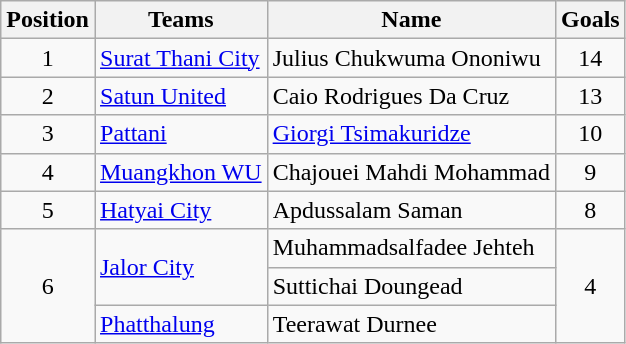<table class="wikitable">
<tr>
<th>Position</th>
<th>Teams</th>
<th>Name</th>
<th>Goals</th>
</tr>
<tr>
<td align=center rowspan="1">1</td>
<td><a href='#'>Surat Thani City</a></td>
<td> Julius Chukwuma Ononiwu</td>
<td align=center>14</td>
</tr>
<tr>
<td align=center rowspan="1">2</td>
<td><a href='#'>Satun United</a></td>
<td> Caio Rodrigues Da Cruz</td>
<td align=center>13</td>
</tr>
<tr>
<td align=center rowspan="1">3</td>
<td><a href='#'>Pattani</a></td>
<td> <a href='#'>Giorgi Tsimakuridze</a></td>
<td align=center>10</td>
</tr>
<tr>
<td align=center rowspan="1">4</td>
<td><a href='#'>Muangkhon WU</a></td>
<td> Chajouei Mahdi Mohammad</td>
<td align=center>9</td>
</tr>
<tr>
<td align=center rowspan="1">5</td>
<td><a href='#'>Hatyai City</a></td>
<td> Apdussalam Saman</td>
<td align=center>8</td>
</tr>
<tr>
<td align=center rowspan="3">6</td>
<td rowspan="2"><a href='#'>Jalor City</a></td>
<td> Muhammadsalfadee Jehteh</td>
<td align=center rowspan="3">4</td>
</tr>
<tr>
<td> Suttichai Doungead</td>
</tr>
<tr>
<td><a href='#'>Phatthalung</a></td>
<td> Teerawat Durnee</td>
</tr>
</table>
